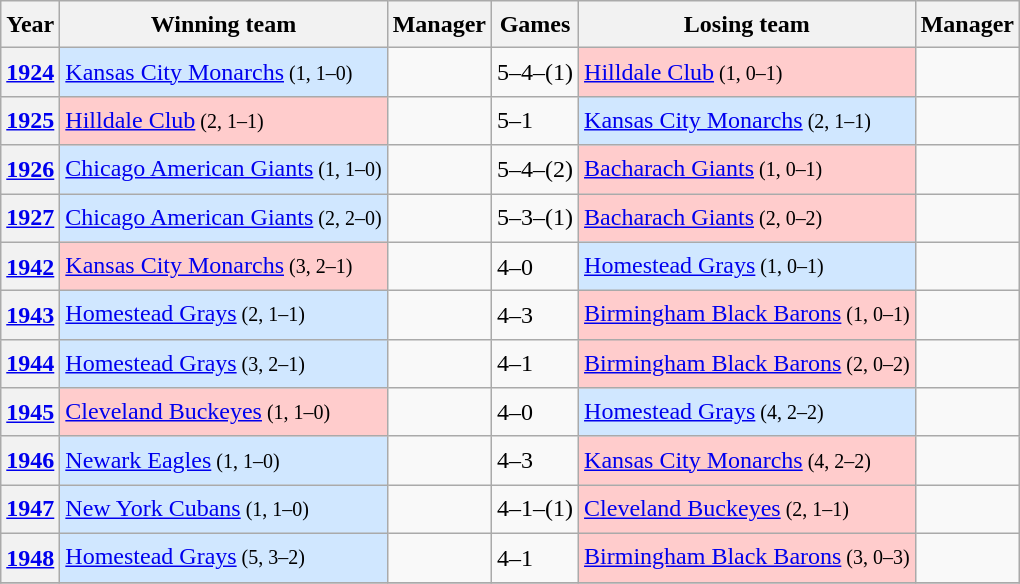<table class="wikitable sortable plainrowheaders" style="font-size:1.00em; line-height:1.5em;">
<tr>
<th scope="col">Year</th>
<th scope="col">Winning team</th>
<th scope="col">Manager</th>
<th scope="col" class="unsortable">Games</th>
<th scope="col">Losing team</th>
<th scope="col">Manager</th>
</tr>
<tr>
<th scope="row" style="text-align:center"><a href='#'>1924</a></th>
<td align="left" style="background:#d0e7ff;"><a href='#'>Kansas City Monarchs</a><small> (1, 1–0)</small></td>
<td align="left"></td>
<td>5–4–(1)</td>
<td align="left" style="background:#fcc;"><a href='#'>Hilldale Club</a><small> (1, 0–1)</small></td>
<td align="left"></td>
</tr>
<tr>
<th scope="row" style="text-align:center"><a href='#'>1925</a></th>
<td align="left" style="background:#fcc;"><a href='#'>Hilldale Club</a><small> (2, 1–1)</small></td>
<td align="left"></td>
<td>5–1</td>
<td align="left" style="background:#d0e7ff;"><a href='#'>Kansas City Monarchs</a><small> (2, 1–1)</small></td>
<td align="left"></td>
</tr>
<tr>
<th scope="row" style="text-align:center"><a href='#'>1926</a></th>
<td align="left" style="background:#d0e7ff;"><a href='#'>Chicago American Giants</a><small> (1, 1–0)</small></td>
<td align="left"></td>
<td>5–4–(2)</td>
<td align="left" style="background:#fcc;"><a href='#'>Bacharach Giants</a><small> (1, 0–1)</small></td>
<td align="left"></td>
</tr>
<tr>
<th scope="row" style="text-align:center"><a href='#'>1927</a></th>
<td align="left" style="background:#d0e7ff;"><a href='#'>Chicago American Giants</a><small> (2, 2–0)</small></td>
<td align="left"></td>
<td>5–3–(1)</td>
<td align="left" style="background:#fcc;"><a href='#'>Bacharach Giants</a><small> (2, 0–2)</small></td>
<td align="left"></td>
</tr>
<tr>
<th scope="row" style="text-align:center"><a href='#'>1942</a></th>
<td align="left" style="background:#fcc;"><a href='#'>Kansas City Monarchs</a><small> (3, 2–1)</small></td>
<td align="left"></td>
<td>4–0</td>
<td align="left" style="background:#d0e7ff;"><a href='#'>Homestead Grays</a><small> (1, 0–1)</small></td>
<td align="left"></td>
</tr>
<tr>
<th scope="row" style="text-align:center"><a href='#'>1943</a></th>
<td align="left" style="background:#d0e7ff;"><a href='#'>Homestead Grays</a><small> (2, 1–1)</small></td>
<td align="left"></td>
<td>4–3</td>
<td align="left" style="background:#fcc;"><a href='#'>Birmingham Black Barons</a><small> (1, 0–1)</small></td>
<td align="left"></td>
</tr>
<tr>
<th scope="row" style="text-align:center"><a href='#'>1944</a></th>
<td align="left" style="background:#d0e7ff;"><a href='#'>Homestead Grays</a><small> (3, 2–1)</small></td>
<td align="left"></td>
<td>4–1</td>
<td align="left" style="background:#fcc;"><a href='#'>Birmingham Black Barons</a><small> (2, 0–2)</small></td>
<td align="left"></td>
</tr>
<tr>
<th scope="row" style="text-align:center"><a href='#'>1945</a></th>
<td align="left" style="background:#fcc;"><a href='#'>Cleveland Buckeyes</a><small> (1, 1–0)</small></td>
<td align="left"></td>
<td>4–0</td>
<td align="left" style="background:#d0e7ff;"><a href='#'>Homestead Grays</a><small> (4, 2–2)</small></td>
<td align="left"></td>
</tr>
<tr>
<th scope="row" style="text-align:center"><a href='#'>1946</a></th>
<td align="left" style="background:#d0e7ff;"><a href='#'>Newark Eagles</a><small> (1, 1–0)</small></td>
<td align="left"></td>
<td>4–3</td>
<td align="left" style="background:#fcc;"><a href='#'>Kansas City Monarchs</a><small> (4, 2–2)</small></td>
<td align="left"></td>
</tr>
<tr>
<th scope="row" style="text-align:center"><a href='#'>1947</a></th>
<td align="left" style="background:#d0e7ff;"><a href='#'>New York Cubans</a><small> (1, 1–0)</small></td>
<td align="left"></td>
<td>4–1–(1)</td>
<td align="left" style="background:#fcc;"><a href='#'>Cleveland Buckeyes</a><small> (2, 1–1)</small></td>
<td align="left"></td>
</tr>
<tr>
<th scope="row" style="text-align:center"><a href='#'>1948</a></th>
<td align="left" style="background:#d0e7ff;"><a href='#'>Homestead Grays</a><small> (5, 3–2)</small></td>
<td align="left"></td>
<td>4–1</td>
<td align="left" style="background:#fcc;"><a href='#'>Birmingham Black Barons</a><small> (3, 0–3)</small></td>
<td align="left"></td>
</tr>
<tr>
</tr>
</table>
